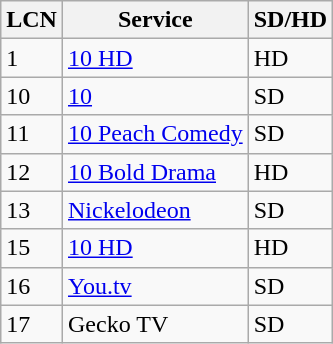<table class="wikitable" border="1">
<tr>
<th>LCN</th>
<th>Service</th>
<th>SD/HD</th>
</tr>
<tr>
<td>1</td>
<td><a href='#'>10 HD</a></td>
<td>HD</td>
</tr>
<tr>
<td>10</td>
<td><a href='#'>10</a></td>
<td>SD</td>
</tr>
<tr>
<td>11</td>
<td><a href='#'>10 Peach Comedy</a></td>
<td>SD</td>
</tr>
<tr>
<td>12</td>
<td><a href='#'>10 Bold Drama</a></td>
<td>HD</td>
</tr>
<tr>
<td>13</td>
<td><a href='#'>Nickelodeon</a></td>
<td>SD</td>
</tr>
<tr>
<td>15</td>
<td><a href='#'>10 HD</a></td>
<td>HD</td>
</tr>
<tr>
<td>16</td>
<td><a href='#'>You.tv</a></td>
<td>SD</td>
</tr>
<tr>
<td>17</td>
<td>Gecko TV</td>
<td>SD</td>
</tr>
</table>
